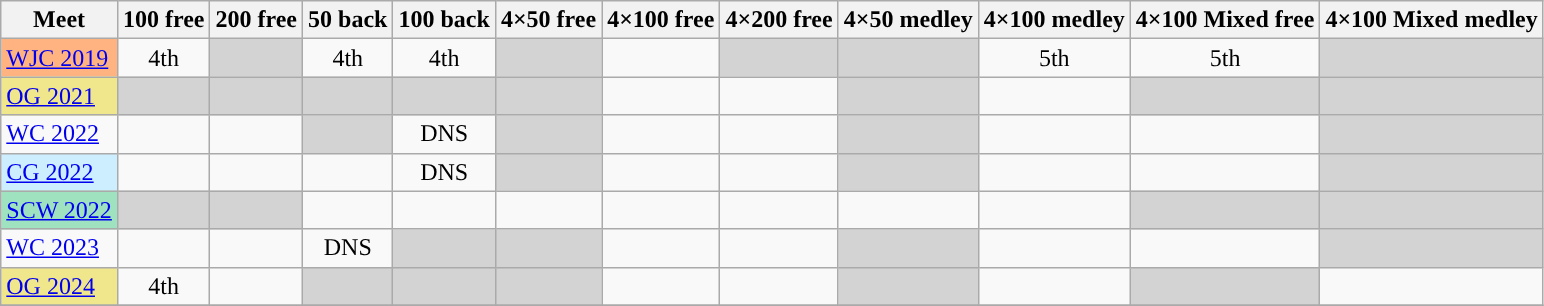<table class="sortable wikitable">
<tr>
<th>Meet</th>
<th class="unsortable">100 free</th>
<th class="unsortable">200 free</th>
<th class="unsortable">50 back</th>
<th class="unsortable">100 back</th>
<th class="unsortable">4×50 free</th>
<th class="unsortable">4×100 free</th>
<th class="unsortable">4×200 free</th>
<th class="unsortable">4×50 medley</th>
<th class="unsortable">4×100 medley</th>
<th class="unsortable">4×100 Mixed free</th>
<th class="unsortable">4×100 Mixed medley</th>
</tr>
<tr>
<td style="background:#ffb380"><a href='#'>WJC 2019</a></td>
<td align="center">4th</td>
<td style="background:#d3d3d3"></td>
<td align="center">4th</td>
<td align="center">4th</td>
<td style="background:#d3d3d3"></td>
<td align="center"></td>
<td style="background:#d3d3d3"></td>
<td style="background:#d3d3d3"></td>
<td align="center">5th</td>
<td align="center">5th</td>
<td style="background:#d3d3d3"></td>
</tr>
<tr>
<td style="background:#f0e68c"><a href='#'>OG 2021</a></td>
<td style="background:#d3d3d3"></td>
<td style="background:#d3d3d3"></td>
<td style="background:#d3d3d3"></td>
<td style="background:#d3d3d3"></td>
<td style="background:#d3d3d3"></td>
<td align="center"></td>
<td align="center"></td>
<td style="background:#d3d3d3"></td>
<td align="center"></td>
<td style="background:#d3d3d3"></td>
<td style="background:#d3d3d3"></td>
</tr>
<tr>
<td><a href='#'>WC 2022</a></td>
<td align="center"></td>
<td align="center"></td>
<td style="background:#d3d3d3"></td>
<td align="center">DNS</td>
<td style="background:#d3d3d3"></td>
<td align="center"></td>
<td align="center"></td>
<td style="background:#d3d3d3"></td>
<td align="center"></td>
<td align="center"></td>
<td style="background:#d3d3d3"></td>
</tr>
<tr>
<td style="background:#cceeff"><a href='#'>CG 2022</a></td>
<td align="center"></td>
<td align="center"></td>
<td align="center"></td>
<td align="center">DNS</td>
<td style="background:#d3d3d3"></td>
<td align="center"></td>
<td align="center"></td>
<td style="background:#d3d3d3"></td>
<td align="center"></td>
<td align="center"></td>
<td style="background:#d3d3d3"></td>
</tr>
<tr>
<td style="background:#9fe2bf"><a href='#'>SCW 2022</a></td>
<td style="background:#d3d3d3"></td>
<td style="background:#d3d3d3"></td>
<td align="center"></td>
<td align="center"></td>
<td align="center"></td>
<td align="center"></td>
<td align="center"></td>
<td align="center"></td>
<td align="center"></td>
<td style="background:#d3d3d3"></td>
<td style="background:#d3d3d3"></td>
</tr>
<tr>
<td><a href='#'>WC 2023</a></td>
<td align="center"></td>
<td align="center"></td>
<td align="center">DNS</td>
<td style="background:#d3d3d3"></td>
<td style="background:#d3d3d3"></td>
<td align="center"></td>
<td align="center"></td>
<td style="background:#d3d3d3"></td>
<td align="center"></td>
<td align="center"></td>
<td style="background:#d3d3d3"></td>
</tr>
<tr>
<td style="background:#f0e68c"><a href='#'>OG 2024</a></td>
<td align="center">4th</td>
<td align="center"></td>
<td style="background:#d3d3d3"></td>
<td style="background:#d3d3d3"></td>
<td style="background:#d3d3d3"></td>
<td align="center"></td>
<td align="center"></td>
<td style="background:#d3d3d3"></td>
<td align="center"></td>
<td style="background:#d3d3d3"></td>
<td align="center"></td>
</tr>
<tr>
</tr>
</table>
